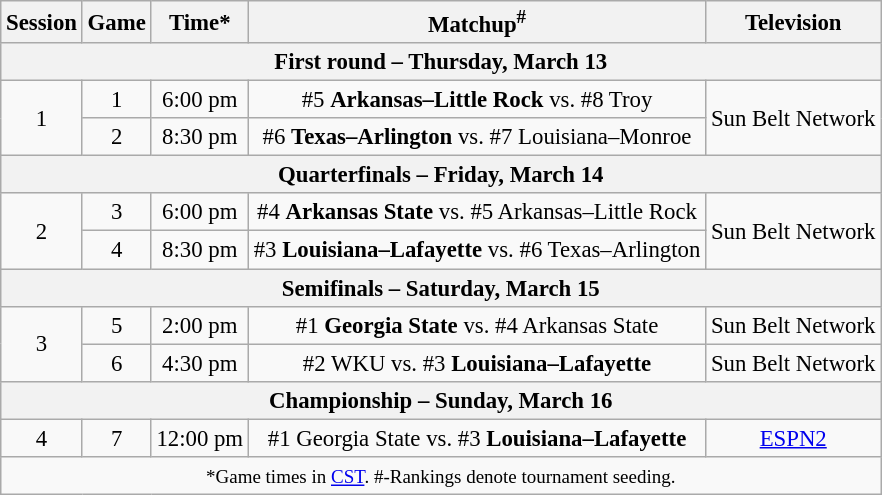<table class="wikitable" style="font-size: 95%;text-align:center">
<tr>
<th>Session</th>
<th>Game</th>
<th>Time*</th>
<th>Matchup<sup>#</sup></th>
<th>Television</th>
</tr>
<tr>
<th colspan=6>First round – Thursday, March 13</th>
</tr>
<tr>
<td rowspan=2>1</td>
<td>1</td>
<td>6:00 pm</td>
<td>#5 <strong>Arkansas–Little Rock</strong> vs. #8 Troy</td>
<td rowspan=2>Sun Belt Network</td>
</tr>
<tr>
<td>2</td>
<td>8:30 pm</td>
<td>#6 <strong>Texas–Arlington</strong> vs. #7 Louisiana–Monroe</td>
</tr>
<tr>
<th colspan=6>Quarterfinals – Friday, March 14</th>
</tr>
<tr>
<td rowspan=2>2</td>
<td>3</td>
<td>6:00 pm</td>
<td>#4 <strong>Arkansas State</strong> vs. #5 Arkansas–Little Rock</td>
<td rowspan=2>Sun Belt Network</td>
</tr>
<tr>
<td>4</td>
<td>8:30 pm</td>
<td>#3 <strong>Louisiana–Lafayette</strong> vs. #6 Texas–Arlington</td>
</tr>
<tr>
<th colspan=7>Semifinals – Saturday, March 15</th>
</tr>
<tr>
<td rowspan=2>3</td>
<td>5</td>
<td>2:00 pm</td>
<td>#1 <strong>Georgia State</strong> vs. #4 Arkansas State</td>
<td>Sun Belt Network</td>
</tr>
<tr>
<td>6</td>
<td>4:30 pm</td>
<td>#2 WKU vs. #3 <strong>Louisiana–Lafayette</strong></td>
<td>Sun Belt Network</td>
</tr>
<tr>
<th colspan=7>Championship – Sunday, March 16</th>
</tr>
<tr>
<td>4</td>
<td>7</td>
<td>12:00 pm</td>
<td>#1 Georgia State vs. #3 <strong>Louisiana–Lafayette</strong></td>
<td><a href='#'>ESPN2</a></td>
</tr>
<tr>
<td colspan=6><small>*Game times in <a href='#'>CST</a>. #-Rankings denote tournament seeding.</small></td>
</tr>
</table>
